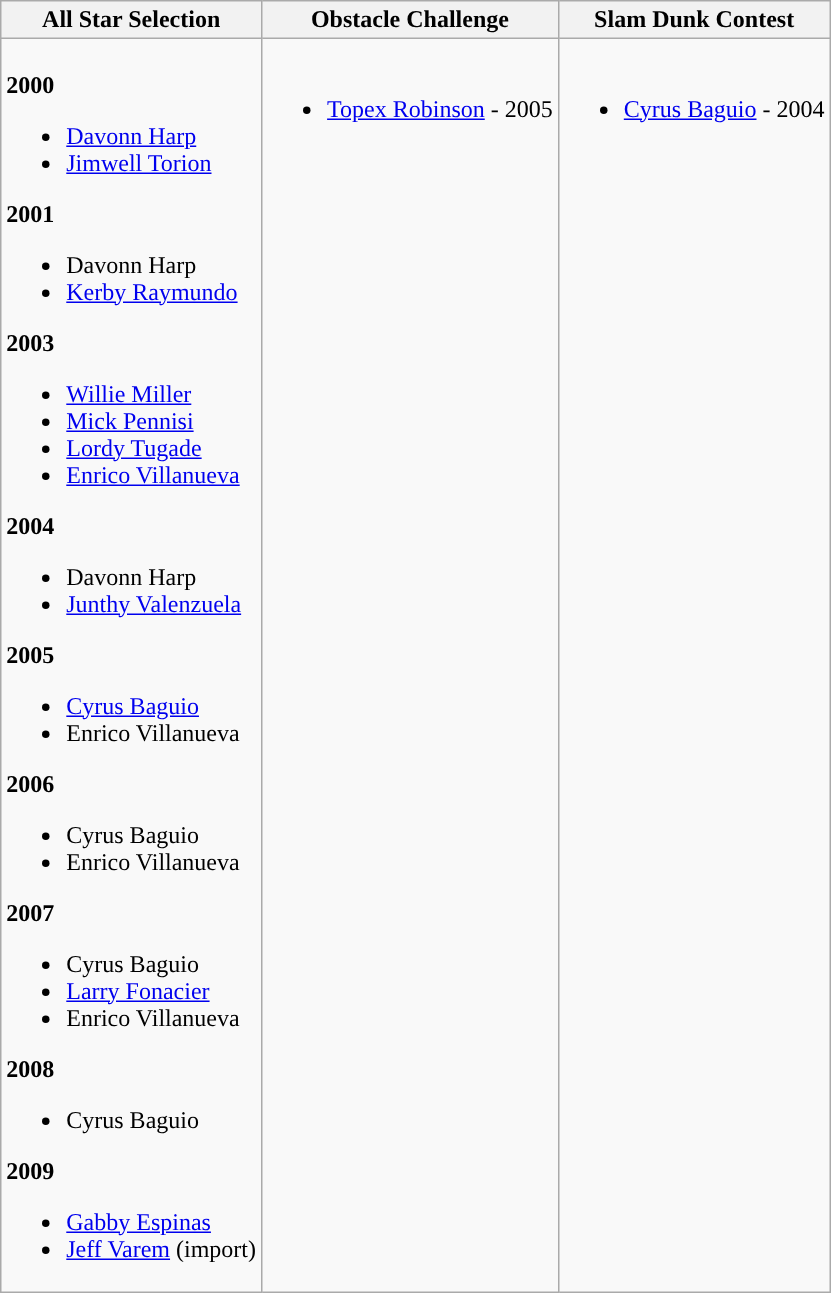<table class=wikitable>
<tr>
<th>All Star Selection</th>
<th>Obstacle Challenge</th>
<th>Slam Dunk Contest</th>
</tr>
<tr>
<td valign="top"><br><strong>2000</strong><ul><li><a href='#'>Davonn Harp</a></li><li><a href='#'>Jimwell Torion</a></li></ul><strong>2001</strong><ul><li>Davonn Harp</li><li><a href='#'>Kerby Raymundo</a></li></ul><strong>2003</strong><ul><li><a href='#'>Willie Miller</a></li><li><a href='#'>Mick Pennisi</a></li><li><a href='#'>Lordy Tugade</a></li><li><a href='#'>Enrico Villanueva</a></li></ul><strong>2004</strong><ul><li>Davonn Harp</li><li><a href='#'>Junthy Valenzuela</a></li></ul><strong>2005</strong><ul><li><a href='#'>Cyrus Baguio</a></li><li>Enrico Villanueva</li></ul><strong>2006</strong><ul><li>Cyrus Baguio</li><li>Enrico Villanueva</li></ul><strong>2007</strong><ul><li>Cyrus Baguio</li><li><a href='#'>Larry Fonacier</a></li><li>Enrico Villanueva</li></ul><strong>2008</strong><ul><li>Cyrus Baguio</li></ul><strong>2009</strong><ul><li><a href='#'>Gabby Espinas</a></li><li><a href='#'>Jeff Varem</a> (import)</li></ul></td>
<td valign="top"><br><ul><li><a href='#'>Topex Robinson</a> - 2005</li></ul></td>
<td valign="top"><br><ul><li><a href='#'>Cyrus Baguio</a> - 2004</li></ul></td>
</tr>
</table>
